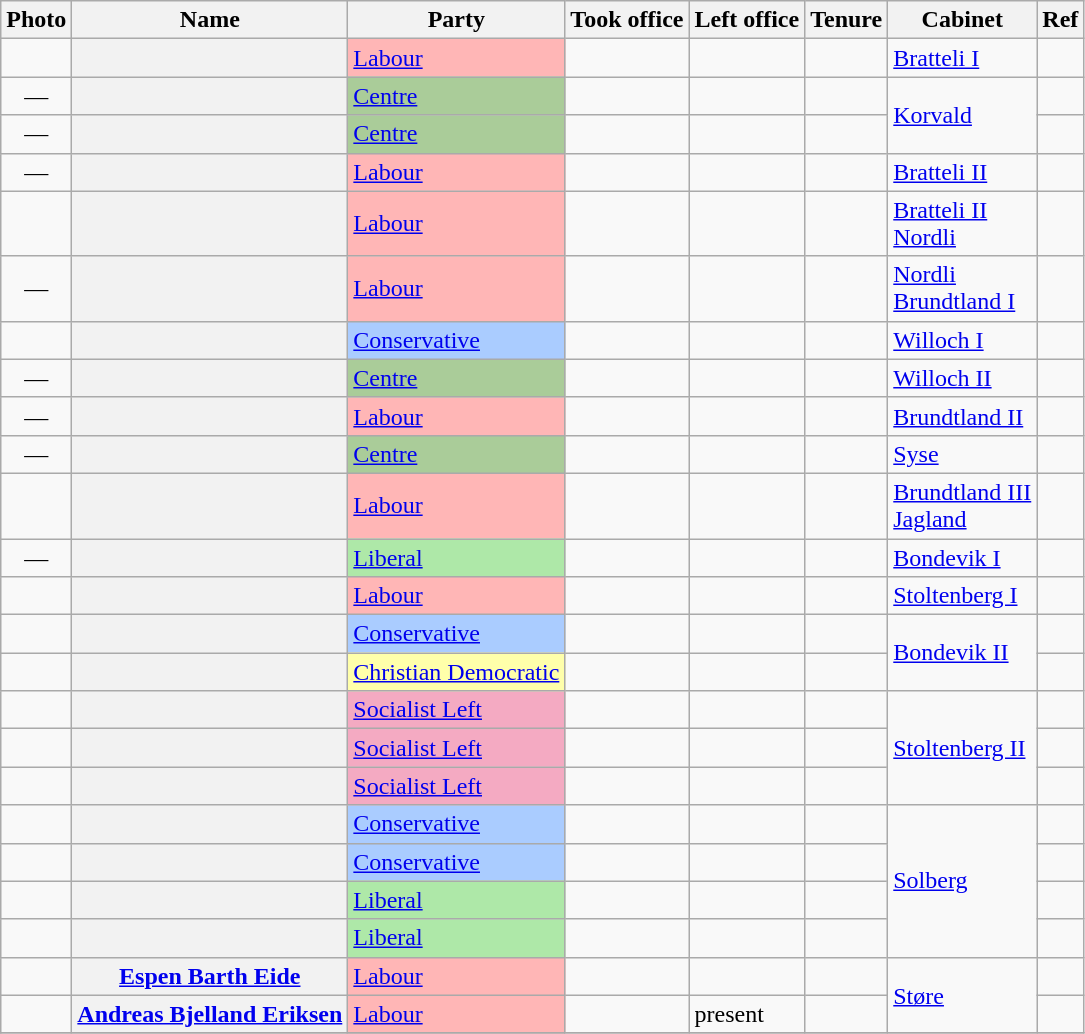<table class="wikitable plainrowheaders sortable">
<tr>
<th scope=col class=unsortable>Photo</th>
<th scope=col>Name</th>
<th scope=col>Party</th>
<th scope=col>Took office</th>
<th scope=col>Left office</th>
<th scope=col>Tenure</th>
<th scope=col>Cabinet</th>
<th scope=col class=unsortable>Ref</th>
</tr>
<tr>
<td align=center></td>
<th scope=row></th>
<td style="background:#FFB6B6"><a href='#'>Labour</a></td>
<td></td>
<td></td>
<td></td>
<td><a href='#'>Bratteli I</a></td>
<td align=center></td>
</tr>
<tr>
<td align=center>—</td>
<th scope=row></th>
<td style="background:#AACC99"><a href='#'>Centre</a></td>
<td></td>
<td></td>
<td></td>
<td rowspan=2><a href='#'>Korvald</a></td>
<td align=center></td>
</tr>
<tr>
<td align=center>—</td>
<th scope=row></th>
<td style="background:#AACC99"><a href='#'>Centre</a></td>
<td></td>
<td></td>
<td></td>
<td align=center></td>
</tr>
<tr>
<td align=center>—</td>
<th scope=row></th>
<td style="background:#FFB6B6"><a href='#'>Labour</a></td>
<td></td>
<td></td>
<td></td>
<td><a href='#'>Bratteli II</a></td>
<td align=center></td>
</tr>
<tr>
<td align=center></td>
<th scope=row></th>
<td style="background:#FFB6B6"><a href='#'>Labour</a></td>
<td></td>
<td></td>
<td></td>
<td><a href='#'>Bratteli II</a><br><a href='#'>Nordli</a></td>
<td align=center></td>
</tr>
<tr>
<td align=center>—</td>
<th scope=row></th>
<td style="background:#FFB6B6"><a href='#'>Labour</a></td>
<td></td>
<td></td>
<td></td>
<td><a href='#'>Nordli</a><br><a href='#'>Brundtland I</a></td>
<td align=center></td>
</tr>
<tr>
<td align=center></td>
<th scope=row></th>
<td style="background:#AACCFF"><a href='#'>Conservative</a></td>
<td></td>
<td></td>
<td></td>
<td><a href='#'>Willoch I</a></td>
<td align=center></td>
</tr>
<tr>
<td align=center>—</td>
<th scope=row></th>
<td style="background:#AACC99"><a href='#'>Centre</a></td>
<td></td>
<td></td>
<td></td>
<td><a href='#'>Willoch II</a></td>
<td align=center></td>
</tr>
<tr>
<td align=center>—</td>
<th scope=row></th>
<td style="background:#FFB6B6"><a href='#'>Labour</a></td>
<td></td>
<td></td>
<td></td>
<td><a href='#'>Brundtland II</a></td>
<td align=center></td>
</tr>
<tr>
<td align=center>—</td>
<th scope=row></th>
<td style="background:#AACC99"><a href='#'>Centre</a></td>
<td></td>
<td></td>
<td></td>
<td><a href='#'>Syse</a></td>
<td align=center></td>
</tr>
<tr>
<td align=center></td>
<th scope=row></th>
<td style="background:#FFB6B6"><a href='#'>Labour</a></td>
<td></td>
<td></td>
<td></td>
<td><a href='#'>Brundtland III</a><br><a href='#'>Jagland</a></td>
<td align=center></td>
</tr>
<tr>
<td align=center>—</td>
<th scope=row></th>
<td style="background:#AEE8A8"><a href='#'>Liberal</a></td>
<td></td>
<td></td>
<td></td>
<td><a href='#'>Bondevik I</a></td>
<td align=center></td>
</tr>
<tr>
<td align=center></td>
<th scope=row></th>
<td style="background:#FFB6B6"><a href='#'>Labour</a></td>
<td></td>
<td></td>
<td></td>
<td><a href='#'>Stoltenberg I</a></td>
<td align=center></td>
</tr>
<tr>
<td align=center></td>
<th scope=row></th>
<td style="background:#AACCFF"><a href='#'>Conservative</a></td>
<td></td>
<td></td>
<td></td>
<td rowspan=2><a href='#'>Bondevik II</a></td>
<td align=center></td>
</tr>
<tr>
<td align=center></td>
<th scope=row></th>
<td style="background:#FFFFAA"><a href='#'>Christian Democratic</a></td>
<td></td>
<td></td>
<td></td>
<td align=center></td>
</tr>
<tr>
<td align=center></td>
<th scope=row></th>
<td style="background:#F4AAC2"><a href='#'>Socialist Left</a></td>
<td></td>
<td></td>
<td></td>
<td rowspan=3><a href='#'>Stoltenberg II</a></td>
<td align=center></td>
</tr>
<tr>
<td align=center></td>
<th scope=row></th>
<td style="background:#F4AAC2"><a href='#'>Socialist Left</a></td>
<td></td>
<td></td>
<td></td>
<td align=center></td>
</tr>
<tr>
<td align=center></td>
<th scope=row></th>
<td style="background:#F4AAC2"><a href='#'>Socialist Left</a></td>
<td></td>
<td></td>
<td></td>
<td align=center></td>
</tr>
<tr>
<td align=center></td>
<th scope=row></th>
<td style="background:#AACCFF"><a href='#'>Conservative</a></td>
<td></td>
<td></td>
<td></td>
<td rowspan=4><a href='#'>Solberg</a></td>
<td align=center><br></td>
</tr>
<tr>
<td align=center></td>
<th scope=row></th>
<td style="background:#AACCFF"><a href='#'>Conservative</a></td>
<td></td>
<td></td>
<td></td>
<td align=center><br></td>
</tr>
<tr>
<td align=center></td>
<th scope=row></th>
<td style="background:#AEE8A8"><a href='#'>Liberal</a></td>
<td></td>
<td></td>
<td></td>
<td align=center></td>
</tr>
<tr>
<td align=center></td>
<th scope=row></th>
<td style="background:#AEE8A8"><a href='#'>Liberal</a></td>
<td></td>
<td></td>
<td></td>
<td align=center></td>
</tr>
<tr>
<td align=center></td>
<th scope=row><a href='#'>Espen Barth Eide</a></th>
<td style="background:#FFB6B6"><a href='#'>Labour</a></td>
<td></td>
<td></td>
<td></td>
<td rowspan=2><a href='#'>Støre</a></td>
<td align=center></td>
</tr>
<tr>
<td align=center></td>
<th scope=row><a href='#'>Andreas Bjelland Eriksen</a></th>
<td style="background:#FFB6B6"><a href='#'>Labour</a></td>
<td></td>
<td>present</td>
<td></td>
<td align=center></td>
</tr>
<tr>
</tr>
</table>
